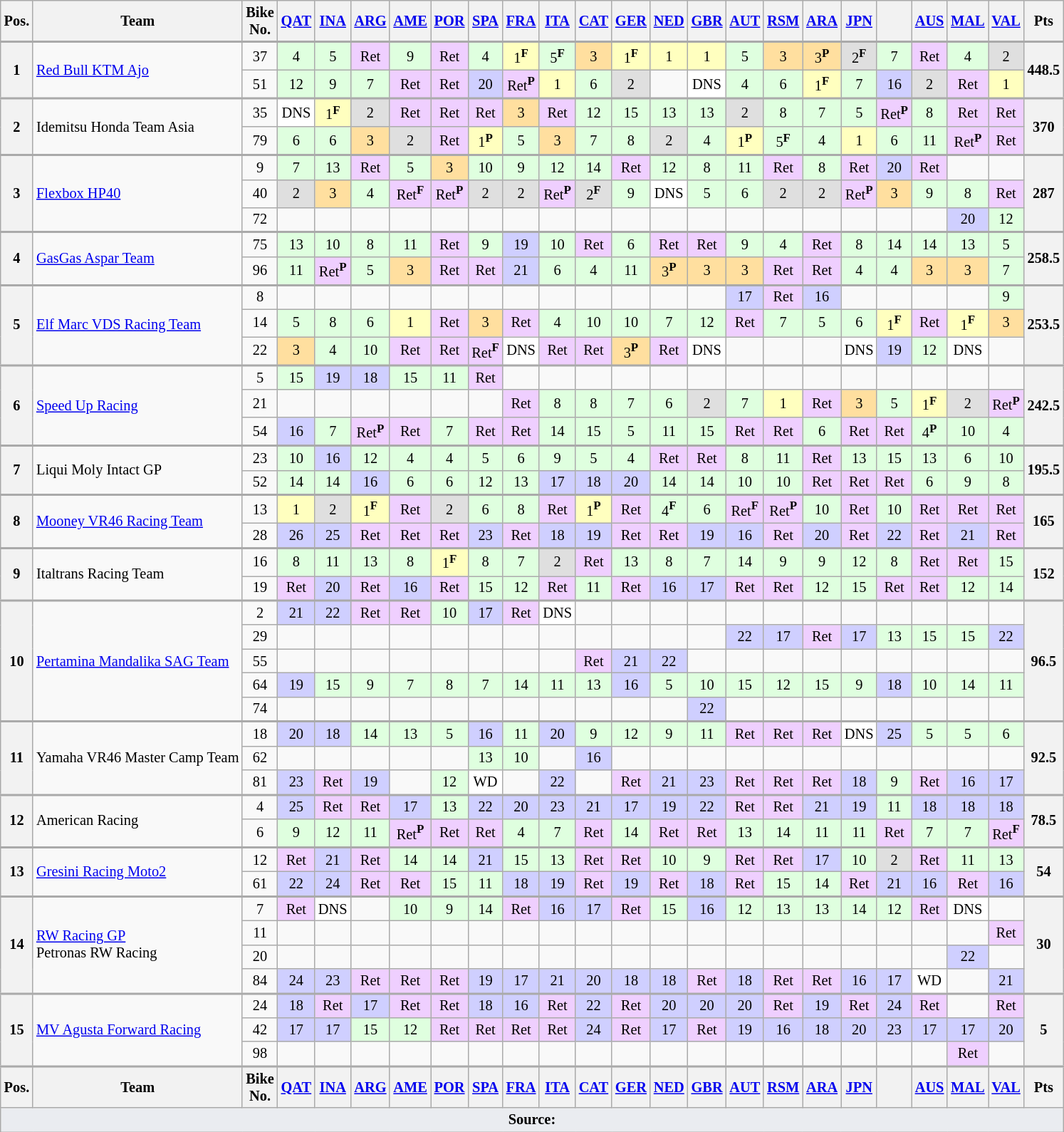<table class="wikitable" style="font-size:85%; text-align:center;">
<tr>
<th>Pos.</th>
<th>Team</th>
<th>Bike<br>No.</th>
<th><a href='#'>QAT</a><br></th>
<th><a href='#'>INA</a><br></th>
<th><a href='#'>ARG</a><br></th>
<th><a href='#'>AME</a><br></th>
<th><a href='#'>POR</a><br></th>
<th><a href='#'>SPA</a><br></th>
<th><a href='#'>FRA</a><br></th>
<th><a href='#'>ITA</a><br></th>
<th><a href='#'>CAT</a><br></th>
<th><a href='#'>GER</a><br></th>
<th><a href='#'>NED</a><br></th>
<th><a href='#'>GBR</a><br></th>
<th><a href='#'>AUT</a><br></th>
<th><a href='#'>RSM</a><br></th>
<th><a href='#'>ARA</a><br></th>
<th><a href='#'>JPN</a><br></th>
<th><br></th>
<th><a href='#'>AUS</a><br></th>
<th><a href='#'>MAL</a><br></th>
<th><a href='#'>VAL</a><br></th>
<th>Pts</th>
</tr>
<tr style="border-top:2px solid #aaaaaa">
<th rowspan=2>1</th>
<td rowspan=2 align=left> <a href='#'>Red Bull KTM Ajo</a></td>
<td>37</td>
<td style="background:#dfffdf;">4</td>
<td style="background:#dfffdf;">5</td>
<td style="background:#efcfff;">Ret</td>
<td style="background:#dfffdf;">9</td>
<td style="background:#efcfff;">Ret</td>
<td style="background:#dfffdf;">4</td>
<td style="background:#ffffbf;">1<strong><sup>F</sup></strong></td>
<td style="background:#dfffdf;">5<strong><sup>F</sup></strong></td>
<td style="background:#ffdf9f;">3</td>
<td style="background:#ffffbf;">1<strong><sup>F</sup></strong></td>
<td style="background:#ffffbf;">1</td>
<td style="background:#ffffbf;">1</td>
<td style="background:#dfffdf;">5</td>
<td style="background:#ffdf9f;">3</td>
<td style="background:#ffdf9f;">3<strong><sup>P</sup></strong></td>
<td style="background:#dfdfdf;">2<strong><sup>F</sup></strong></td>
<td style="background:#dfffdf;">7</td>
<td style="background:#efcfff;">Ret</td>
<td style="background:#dfffdf;">4</td>
<td style="background:#dfdfdf;">2</td>
<th rowspan=2>448.5</th>
</tr>
<tr>
<td>51</td>
<td style="background:#dfffdf;">12</td>
<td style="background:#dfffdf;">9</td>
<td style="background:#dfffdf;">7</td>
<td style="background:#efcfff;">Ret</td>
<td style="background:#efcfff;">Ret</td>
<td style="background:#cfcfff;">20</td>
<td style="background:#efcfff;">Ret<strong><sup>P</sup></strong></td>
<td style="background:#ffffbf;">1</td>
<td style="background:#dfffdf;">6</td>
<td style="background:#dfdfdf;">2</td>
<td style="background:#;"></td>
<td style="background:#ffffff;">DNS</td>
<td style="background:#dfffdf;">4</td>
<td style="background:#dfffdf;">6</td>
<td style="background:#ffffbf;">1<strong><sup>F</sup></strong></td>
<td style="background:#dfffdf;">7</td>
<td style="background:#cfcfff;">16</td>
<td style="background:#dfdfdf;">2</td>
<td style="background:#efcfff;">Ret</td>
<td style="background:#ffffbf;">1</td>
</tr>
<tr style="border-top:2px solid #aaaaaa">
<th rowspan=2>2</th>
<td rowspan=2 align=left> Idemitsu Honda Team Asia</td>
<td>35</td>
<td style="background:#ffffff;">DNS</td>
<td style="background:#ffffbf;">1<strong><sup>F</sup></strong></td>
<td style="background:#dfdfdf;">2</td>
<td style="background:#efcfff;">Ret</td>
<td style="background:#efcfff;">Ret</td>
<td style="background:#efcfff;">Ret</td>
<td style="background:#ffdf9f;">3</td>
<td style="background:#efcfff;">Ret</td>
<td style="background:#dfffdf;">12</td>
<td style="background:#dfffdf;">15</td>
<td style="background:#dfffdf;">13</td>
<td style="background:#dfffdf;">13</td>
<td style="background:#dfdfdf;">2</td>
<td style="background:#dfffdf;">8</td>
<td style="background:#dfffdf;">7</td>
<td style="background:#dfffdf;">5</td>
<td style="background:#efcfff;">Ret<strong><sup>P</sup></strong></td>
<td style="background:#dfffdf;">8</td>
<td style="background:#efcfff;">Ret</td>
<td style="background:#efcfff;">Ret</td>
<th rowspan=2>370</th>
</tr>
<tr>
<td>79</td>
<td style="background:#dfffdf;">6</td>
<td style="background:#dfffdf;">6</td>
<td style="background:#ffdf9f;">3</td>
<td style="background:#dfdfdf;">2</td>
<td style="background:#efcfff;">Ret</td>
<td style="background:#ffffbf;">1<strong><sup>P</sup></strong></td>
<td style="background:#dfffdf;">5</td>
<td style="background:#ffdf9f;">3</td>
<td style="background:#dfffdf;">7</td>
<td style="background:#dfffdf;">8</td>
<td style="background:#dfdfdf;">2</td>
<td style="background:#dfffdf;">4</td>
<td style="background:#ffffbf;">1<strong><sup>P</sup></strong></td>
<td style="background:#dfffdf;">5<strong><sup>F</sup></strong></td>
<td style="background:#dfffdf;">4</td>
<td style="background:#ffffbf;">1</td>
<td style="background:#dfffdf;">6</td>
<td style="background:#dfffdf;">11</td>
<td style="background:#efcfff;">Ret<strong><sup>P</sup></strong></td>
<td style="background:#efcfff;">Ret</td>
</tr>
<tr style="border-top:2px solid #aaaaaa">
<th rowspan=3>3</th>
<td rowspan=3 align=left> <a href='#'>Flexbox HP40</a></td>
<td>9</td>
<td style="background:#dfffdf;">7</td>
<td style="background:#dfffdf;">13</td>
<td style="background:#efcfff;">Ret</td>
<td style="background:#dfffdf;">5</td>
<td style="background:#ffdf9f;">3</td>
<td style="background:#dfffdf;">10</td>
<td style="background:#dfffdf;">9</td>
<td style="background:#dfffdf;">12</td>
<td style="background:#dfffdf;">14</td>
<td style="background:#efcfff;">Ret</td>
<td style="background:#dfffdf;">12</td>
<td style="background:#dfffdf;">8</td>
<td style="background:#dfffdf;">11</td>
<td style="background:#efcfff;">Ret</td>
<td style="background:#dfffdf;">8</td>
<td style="background:#efcfff;">Ret</td>
<td style="background:#cfcfff;">20</td>
<td style="background:#efcfff;">Ret</td>
<td style="background:#;"></td>
<td style="background:#;"></td>
<th rowspan=3>287</th>
</tr>
<tr>
<td>40</td>
<td style="background:#dfdfdf;">2</td>
<td style="background:#ffdf9f;">3</td>
<td style="background:#dfffdf;">4</td>
<td style="background:#efcfff;">Ret<strong><sup>F</sup></strong></td>
<td style="background:#efcfff;">Ret<strong><sup>P</sup></strong></td>
<td style="background:#dfdfdf;">2</td>
<td style="background:#dfdfdf;">2</td>
<td style="background:#efcfff;">Ret<strong><sup>P</sup></strong></td>
<td style="background:#dfdfdf;">2<strong><sup>F</sup></strong></td>
<td style="background:#dfffdf;">9</td>
<td style="background:#ffffff;">DNS</td>
<td style="background:#dfffdf;">5</td>
<td style="background:#dfffdf;">6</td>
<td style="background:#dfdfdf;">2</td>
<td style="background:#dfdfdf;">2</td>
<td style="background:#efcfff;">Ret<strong><sup>P</sup></strong></td>
<td style="background:#ffdf9f;">3</td>
<td style="background:#dfffdf;">9</td>
<td style="background:#dfffdf;">8</td>
<td style="background:#efcfff;">Ret</td>
</tr>
<tr>
<td>72</td>
<td style="background:#;"></td>
<td style="background:#;"></td>
<td style="background:#;"></td>
<td style="background:#;"></td>
<td style="background:#;"></td>
<td style="background:#;"></td>
<td style="background:#;"></td>
<td style="background:#;"></td>
<td style="background:#;"></td>
<td style="background:#;"></td>
<td style="background:#;"></td>
<td style="background:#;"></td>
<td style="background:#;"></td>
<td style="background:#;"></td>
<td style="background:#;"></td>
<td style="background:#;"></td>
<td style="background:#;"></td>
<td style="background:#;"></td>
<td style="background:#cfcfff;">20</td>
<td style="background:#dfffdf;">12</td>
</tr>
<tr style="border-top:2px solid #aaaaaa">
<th rowspan=2>4</th>
<td rowspan=2 align=left> <a href='#'>GasGas Aspar Team</a></td>
<td>75</td>
<td style="background:#dfffdf;">13</td>
<td style="background:#dfffdf;">10</td>
<td style="background:#dfffdf;">8</td>
<td style="background:#dfffdf;">11</td>
<td style="background:#efcfff;">Ret</td>
<td style="background:#dfffdf;">9</td>
<td style="background:#cfcfff;">19</td>
<td style="background:#dfffdf;">10</td>
<td style="background:#efcfff;">Ret</td>
<td style="background:#dfffdf;">6</td>
<td style="background:#efcfff;">Ret</td>
<td style="background:#efcfff;">Ret</td>
<td style="background:#dfffdf;">9</td>
<td style="background:#dfffdf;">4</td>
<td style="background:#efcfff;">Ret</td>
<td style="background:#dfffdf;">8</td>
<td style="background:#dfffdf;">14</td>
<td style="background:#dfffdf;">14</td>
<td style="background:#dfffdf;">13</td>
<td style="background:#dfffdf;">5</td>
<th rowspan=2>258.5</th>
</tr>
<tr>
<td>96</td>
<td style="background:#dfffdf;">11</td>
<td style="background:#efcfff;">Ret<strong><sup>P</sup></strong></td>
<td style="background:#dfffdf;">5</td>
<td style="background:#ffdf9f;">3</td>
<td style="background:#efcfff;">Ret</td>
<td style="background:#efcfff;">Ret</td>
<td style="background:#cfcfff;">21</td>
<td style="background:#dfffdf;">6</td>
<td style="background:#dfffdf;">4</td>
<td style="background:#dfffdf;">11</td>
<td style="background:#ffdf9f;">3<strong><sup>P</sup></strong></td>
<td style="background:#ffdf9f;">3</td>
<td style="background:#ffdf9f;">3</td>
<td style="background:#efcfff;">Ret</td>
<td style="background:#efcfff;">Ret</td>
<td style="background:#dfffdf;">4</td>
<td style="background:#dfffdf;">4</td>
<td style="background:#ffdf9f;">3</td>
<td style="background:#ffdf9f;">3</td>
<td style="background:#dfffdf;">7</td>
</tr>
<tr style="border-top:2px solid #aaaaaa">
<th rowspan=3>5</th>
<td rowspan=3 align=left> <a href='#'>Elf Marc VDS Racing Team</a></td>
<td>8</td>
<td style="background:#;"></td>
<td style="background:#;"></td>
<td style="background:#;"></td>
<td style="background:#;"></td>
<td style="background:#;"></td>
<td style="background:#;"></td>
<td style="background:#;"></td>
<td style="background:#;"></td>
<td style="background:#;"></td>
<td style="background:#;"></td>
<td style="background:#;"></td>
<td style="background:#;"></td>
<td style="background:#cfcfff;">17</td>
<td style="background:#efcfff;">Ret</td>
<td style="background:#cfcfff;">16</td>
<td style="background:#;"></td>
<td style="background:#;"></td>
<td style="background:#;"></td>
<td style="background:#;"></td>
<td style="background:#dfffdf;">9</td>
<th rowspan=3>253.5</th>
</tr>
<tr>
<td>14</td>
<td style="background:#dfffdf;">5</td>
<td style="background:#dfffdf;">8</td>
<td style="background:#dfffdf;">6</td>
<td style="background:#ffffbf;">1</td>
<td style="background:#efcfff;">Ret</td>
<td style="background:#ffdf9f;">3</td>
<td style="background:#efcfff;">Ret</td>
<td style="background:#dfffdf;">4</td>
<td style="background:#dfffdf;">10</td>
<td style="background:#dfffdf;">10</td>
<td style="background:#dfffdf;">7</td>
<td style="background:#dfffdf;">12</td>
<td style="background:#efcfff;">Ret</td>
<td style="background:#dfffdf;">7</td>
<td style="background:#dfffdf;">5</td>
<td style="background:#dfffdf;">6</td>
<td style="background:#ffffbf;">1<strong><sup>F</sup></strong></td>
<td style="background:#efcfff;">Ret</td>
<td style="background:#ffffbf;">1<strong><sup>F</sup></strong></td>
<td style="background:#ffdf9f;">3</td>
</tr>
<tr>
<td>22</td>
<td style="background:#ffdf9f;">3</td>
<td style="background:#dfffdf;">4</td>
<td style="background:#dfffdf;">10</td>
<td style="background:#efcfff;">Ret</td>
<td style="background:#efcfff;">Ret</td>
<td style="background:#efcfff;">Ret<strong><sup>F</sup></strong></td>
<td style="background:#ffffff;">DNS</td>
<td style="background:#efcfff;">Ret</td>
<td style="background:#efcfff;">Ret</td>
<td style="background:#ffdf9f;">3<strong><sup>P</sup></strong></td>
<td style="background:#efcfff;">Ret</td>
<td style="background:#ffffff;">DNS</td>
<td></td>
<td></td>
<td></td>
<td style="background:#ffffff;">DNS</td>
<td style="background:#cfcfff;">19</td>
<td style="background:#dfffdf;">12</td>
<td style="background:#ffffff;">DNS</td>
<td style="background:#;"></td>
</tr>
<tr style="border-top:2px solid #aaaaaa">
<th rowspan=3>6</th>
<td rowspan=3 align=left> <a href='#'>Speed Up Racing</a></td>
<td>5</td>
<td style="background:#dfffdf;">15</td>
<td style="background:#cfcfff;">19</td>
<td style="background:#cfcfff;">18</td>
<td style="background:#dfffdf;">15</td>
<td style="background:#dfffdf;">11</td>
<td style="background:#efcfff;">Ret</td>
<td style="background:#;"></td>
<td style="background:#;"></td>
<td style="background:#;"></td>
<td style="background:#;"></td>
<td style="background:#;"></td>
<td style="background:#;"></td>
<td style="background:#;"></td>
<td style="background:#;"></td>
<td style="background:#;"></td>
<td style="background:#;"></td>
<td style="background:#;"></td>
<td style="background:#;"></td>
<td style="background:#;"></td>
<td style="background:#;"></td>
<th rowspan=3>242.5</th>
</tr>
<tr>
<td>21</td>
<td></td>
<td></td>
<td></td>
<td></td>
<td></td>
<td></td>
<td style="background:#efcfff;">Ret</td>
<td style="background:#dfffdf;">8</td>
<td style="background:#dfffdf;">8</td>
<td style="background:#dfffdf;">7</td>
<td style="background:#dfffdf;">6</td>
<td style="background:#dfdfdf;">2</td>
<td style="background:#dfffdf;">7</td>
<td style="background:#ffffbf;">1</td>
<td style="background:#efcfff;">Ret</td>
<td style="background:#ffdf9f;">3</td>
<td style="background:#dfffdf;">5</td>
<td style="background:#ffffbf;">1<strong><sup>F</sup></strong></td>
<td style="background:#dfdfdf;">2</td>
<td style="background:#efcfff;">Ret<strong><sup>P</sup></strong></td>
</tr>
<tr>
<td>54</td>
<td style="background:#cfcfff;">16</td>
<td style="background:#dfffdf;">7</td>
<td style="background:#efcfff;">Ret<strong><sup>P</sup></strong></td>
<td style="background:#efcfff;">Ret</td>
<td style="background:#dfffdf;">7</td>
<td style="background:#efcfff;">Ret</td>
<td style="background:#efcfff;">Ret</td>
<td style="background:#dfffdf;">14</td>
<td style="background:#dfffdf;">15</td>
<td style="background:#dfffdf;">5</td>
<td style="background:#dfffdf;">11</td>
<td style="background:#dfffdf;">15</td>
<td style="background:#efcfff;">Ret</td>
<td style="background:#efcfff;">Ret</td>
<td style="background:#dfffdf;">6</td>
<td style="background:#efcfff;">Ret</td>
<td style="background:#efcfff;">Ret</td>
<td style="background:#dfffdf;">4<strong><sup>P</sup></strong></td>
<td style="background:#dfffdf;">10</td>
<td style="background:#dfffdf;">4</td>
</tr>
<tr style="border-top:2px solid #aaaaaa">
<th rowspan=2>7</th>
<td rowspan=2 align=left> Liqui Moly Intact GP</td>
<td>23</td>
<td style="background:#dfffdf;">10</td>
<td style="background:#cfcfff;">16</td>
<td style="background:#dfffdf;">12</td>
<td style="background:#dfffdf;">4</td>
<td style="background:#dfffdf;">4</td>
<td style="background:#dfffdf;">5</td>
<td style="background:#dfffdf;">6</td>
<td style="background:#dfffdf;">9</td>
<td style="background:#dfffdf;">5</td>
<td style="background:#dfffdf;">4</td>
<td style="background:#efcfff;">Ret</td>
<td style="background:#efcfff;">Ret</td>
<td style="background:#dfffdf;">8</td>
<td style="background:#dfffdf;">11</td>
<td style="background:#efcfff;">Ret</td>
<td style="background:#dfffdf;">13</td>
<td style="background:#dfffdf;">15</td>
<td style="background:#dfffdf;">13</td>
<td style="background:#dfffdf;">6</td>
<td style="background:#dfffdf;">10</td>
<th rowspan=2>195.5</th>
</tr>
<tr>
<td>52</td>
<td style="background:#dfffdf;">14</td>
<td style="background:#dfffdf;">14</td>
<td style="background:#cfcfff;">16</td>
<td style="background:#dfffdf;">6</td>
<td style="background:#dfffdf;">6</td>
<td style="background:#dfffdf;">12</td>
<td style="background:#dfffdf;">13</td>
<td style="background:#cfcfff;">17</td>
<td style="background:#cfcfff;">18</td>
<td style="background:#cfcfff;">20</td>
<td style="background:#dfffdf;">14</td>
<td style="background:#dfffdf;">14</td>
<td style="background:#dfffdf;">10</td>
<td style="background:#dfffdf;">10</td>
<td style="background:#efcfff;">Ret</td>
<td style="background:#efcfff;">Ret</td>
<td style="background:#efcfff;">Ret</td>
<td style="background:#dfffdf;">6</td>
<td style="background:#dfffdf;">9</td>
<td style="background:#dfffdf;">8</td>
</tr>
<tr style="border-top:2px solid #aaaaaa">
<th rowspan=2>8</th>
<td rowspan=2 align=left> <a href='#'>Mooney VR46 Racing Team</a></td>
<td>13</td>
<td style="background:#ffffbf;">1</td>
<td style="background:#dfdfdf;">2</td>
<td style="background:#ffffbf;">1<strong><sup>F</sup></strong></td>
<td style="background:#efcfff;">Ret</td>
<td style="background:#dfdfdf;">2</td>
<td style="background:#dfffdf;">6</td>
<td style="background:#dfffdf;">8</td>
<td style="background:#efcfff;">Ret</td>
<td style="background:#ffffbf;">1<strong><sup>P</sup></strong></td>
<td style="background:#efcfff;">Ret</td>
<td style="background:#dfffdf;">4<strong><sup>F</sup></strong></td>
<td style="background:#dfffdf;">6</td>
<td style="background:#efcfff;">Ret<strong><sup>F</sup></strong></td>
<td style="background:#efcfff;">Ret<strong><sup>P</sup></strong></td>
<td style="background:#dfffdf;">10</td>
<td style="background:#efcfff;">Ret</td>
<td style="background:#dfffdf;">10</td>
<td style="background:#efcfff;">Ret</td>
<td style="background:#efcfff;">Ret</td>
<td style="background:#efcfff;">Ret</td>
<th rowspan=2>165</th>
</tr>
<tr>
<td>28</td>
<td style="background:#cfcfff;">26</td>
<td style="background:#cfcfff;">25</td>
<td style="background:#efcfff;">Ret</td>
<td style="background:#efcfff;">Ret</td>
<td style="background:#efcfff;">Ret</td>
<td style="background:#cfcfff;">23</td>
<td style="background:#efcfff;">Ret</td>
<td style="background:#cfcfff;">18</td>
<td style="background:#cfcfff;">19</td>
<td style="background:#efcfff;">Ret</td>
<td style="background:#efcfff;">Ret</td>
<td style="background:#cfcfff;">19</td>
<td style="background:#cfcfff;">16</td>
<td style="background:#efcfff;">Ret</td>
<td style="background:#cfcfff;">20</td>
<td style="background:#efcfff;">Ret</td>
<td style="background:#cfcfff;">22</td>
<td style="background:#efcfff;">Ret</td>
<td style="background:#cfcfff;">21</td>
<td style="background:#efcfff;">Ret</td>
</tr>
<tr style="border-top:2px solid #aaaaaa">
<th rowspan=2>9</th>
<td rowspan=2 align=left> Italtrans Racing Team</td>
<td>16</td>
<td style="background:#dfffdf;">8</td>
<td style="background:#dfffdf;">11</td>
<td style="background:#dfffdf;">13</td>
<td style="background:#dfffdf;">8</td>
<td style="background:#ffffbf;">1<strong><sup>F</sup></strong></td>
<td style="background:#dfffdf;">8</td>
<td style="background:#dfffdf;">7</td>
<td style="background:#dfdfdf;">2</td>
<td style="background:#efcfff;">Ret</td>
<td style="background:#dfffdf;">13</td>
<td style="background:#dfffdf;">8</td>
<td style="background:#dfffdf;">7</td>
<td style="background:#dfffdf;">14</td>
<td style="background:#dfffdf;">9</td>
<td style="background:#dfffdf;">9</td>
<td style="background:#dfffdf;">12</td>
<td style="background:#dfffdf;">8</td>
<td style="background:#efcfff;">Ret</td>
<td style="background:#efcfff;">Ret</td>
<td style="background:#dfffdf;">15</td>
<th rowspan=2>152</th>
</tr>
<tr>
<td>19</td>
<td style="background:#efcfff;">Ret</td>
<td style="background:#cfcfff;">20</td>
<td style="background:#efcfff;">Ret</td>
<td style="background:#cfcfff;">16</td>
<td style="background:#efcfff;">Ret</td>
<td style="background:#dfffdf;">15</td>
<td style="background:#dfffdf;">12</td>
<td style="background:#efcfff;">Ret</td>
<td style="background:#dfffdf;">11</td>
<td style="background:#efcfff;">Ret</td>
<td style="background:#cfcfff;">16</td>
<td style="background:#cfcfff;">17</td>
<td style="background:#efcfff;">Ret</td>
<td style="background:#efcfff;">Ret</td>
<td style="background:#dfffdf;">12</td>
<td style="background:#dfffdf;">15</td>
<td style="background:#efcfff;">Ret</td>
<td style="background:#efcfff;">Ret</td>
<td style="background:#dfffdf;">12</td>
<td style="background:#dfffdf;">14</td>
</tr>
<tr style="border-top:2px solid #aaaaaa">
<th rowspan=5>10</th>
<td rowspan=5 align=left> <a href='#'>Pertamina Mandalika SAG Team</a></td>
<td>2</td>
<td style="background:#cfcfff;">21</td>
<td style="background:#cfcfff;">22</td>
<td style="background:#efcfff;">Ret</td>
<td style="background:#efcfff;">Ret</td>
<td style="background:#dfffdf;">10</td>
<td style="background:#cfcfff;">17</td>
<td style="background:#efcfff;">Ret</td>
<td style="background:#ffffff;">DNS</td>
<td style="background:#;"></td>
<td style="background:#;"></td>
<td style="background:#;"></td>
<td style="background:#;"></td>
<td style="background:#;"></td>
<td style="background:#;"></td>
<td style="background:#;"></td>
<td style="background:#;"></td>
<td style="background:#;"></td>
<td style="background:#;"></td>
<td style="background:#;"></td>
<td style="background:#;"></td>
<th rowspan=5>96.5</th>
</tr>
<tr>
<td>29</td>
<td style="background:#;"></td>
<td style="background:#;"></td>
<td style="background:#;"></td>
<td style="background:#;"></td>
<td style="background:#;"></td>
<td style="background:#;"></td>
<td style="background:#;"></td>
<td style="background:#;"></td>
<td style="background:#;"></td>
<td style="background:#;"></td>
<td style="background:#;"></td>
<td style="background:#;"></td>
<td style="background:#cfcfff;">22</td>
<td style="background:#cfcfff;">17</td>
<td style="background:#efcfff;">Ret</td>
<td style="background:#cfcfff;">17</td>
<td style="background:#dfffdf;">13</td>
<td style="background:#dfffdf;">15</td>
<td style="background:#dfffdf;">15</td>
<td style="background:#cfcfff;">22</td>
</tr>
<tr>
<td>55</td>
<td></td>
<td></td>
<td></td>
<td></td>
<td></td>
<td></td>
<td></td>
<td></td>
<td style="background:#efcfff;">Ret</td>
<td style="background:#cfcfff;">21</td>
<td style="background:#cfcfff;">22</td>
<td style="background:#;"></td>
<td style="background:#;"></td>
<td style="background:#;"></td>
<td style="background:#;"></td>
<td style="background:#;"></td>
<td style="background:#;"></td>
<td style="background:#;"></td>
<td style="background:#;"></td>
<td style="background:#;"></td>
</tr>
<tr>
<td>64</td>
<td style="background:#cfcfff;">19</td>
<td style="background:#dfffdf;">15</td>
<td style="background:#dfffdf;">9</td>
<td style="background:#dfffdf;">7</td>
<td style="background:#dfffdf;">8</td>
<td style="background:#dfffdf;">7</td>
<td style="background:#dfffdf;">14</td>
<td style="background:#dfffdf;">11</td>
<td style="background:#dfffdf;">13</td>
<td style="background:#cfcfff;">16</td>
<td style="background:#dfffdf;">5</td>
<td style="background:#dfffdf;">10</td>
<td style="background:#dfffdf;">15</td>
<td style="background:#dfffdf;">12</td>
<td style="background:#dfffdf;">15</td>
<td style="background:#dfffdf;">9</td>
<td style="background:#cfcfff;">18</td>
<td style="background:#dfffdf;">10</td>
<td style="background:#dfffdf;">14</td>
<td style="background:#dfffdf;">11</td>
</tr>
<tr>
<td>74</td>
<td></td>
<td></td>
<td></td>
<td></td>
<td></td>
<td></td>
<td></td>
<td></td>
<td style="background:#;"></td>
<td style="background:#;"></td>
<td style="background:#;"></td>
<td style="background:#cfcfff;">22</td>
<td style="background:#;"></td>
<td style="background:#;"></td>
<td style="background:#;"></td>
<td style="background:#;"></td>
<td style="background:#;"></td>
<td style="background:#;"></td>
<td style="background:#;"></td>
<td style="background:#;"></td>
</tr>
<tr style="border-top:2px solid #aaaaaa">
<th rowspan=3>11</th>
<td rowspan=3 align=left nowrap> Yamaha VR46 Master Camp Team</td>
<td>18</td>
<td style="background:#cfcfff;">20</td>
<td style="background:#cfcfff;">18</td>
<td style="background:#dfffdf;">14</td>
<td style="background:#dfffdf;">13</td>
<td style="background:#dfffdf;">5</td>
<td style="background:#cfcfff;">16</td>
<td style="background:#dfffdf;">11</td>
<td style="background:#cfcfff;">20</td>
<td style="background:#dfffdf;">9</td>
<td style="background:#dfffdf;">12</td>
<td style="background:#dfffdf;">9</td>
<td style="background:#dfffdf;">11</td>
<td style="background:#efcfff;">Ret</td>
<td style="background:#efcfff;">Ret</td>
<td style="background:#efcfff;">Ret</td>
<td style="background:#ffffff;">DNS</td>
<td style="background:#cfcfff;">25</td>
<td style="background:#dfffdf;">5</td>
<td style="background:#dfffdf;">5</td>
<td style="background:#dfffdf;">6</td>
<th rowspan=3>92.5</th>
</tr>
<tr>
<td>62</td>
<td></td>
<td></td>
<td></td>
<td></td>
<td></td>
<td style="background:#dfffdf;">13</td>
<td style="background:#dfffdf;">10</td>
<td></td>
<td style="background:#cfcfff;">16</td>
<td style="background:#;"></td>
<td style="background:#;"></td>
<td style="background:#;"></td>
<td style="background:#;"></td>
<td style="background:#;"></td>
<td style="background:#;"></td>
<td style="background:#;"></td>
<td style="background:#;"></td>
<td style="background:#;"></td>
<td style="background:#;"></td>
<td style="background:#;"></td>
</tr>
<tr>
<td>81</td>
<td style="background:#cfcfff;">23</td>
<td style="background:#efcfff;">Ret</td>
<td style="background:#cfcfff;">19</td>
<td></td>
<td style="background:#dfffdf;">12</td>
<td style="background:#ffffff;">WD</td>
<td></td>
<td style="background:#cfcfff;">22</td>
<td></td>
<td style="background:#efcfff;">Ret</td>
<td style="background:#cfcfff;">21</td>
<td style="background:#cfcfff;">23</td>
<td style="background:#efcfff;">Ret</td>
<td style="background:#efcfff;">Ret</td>
<td style="background:#efcfff;">Ret</td>
<td style="background:#cfcfff;">18</td>
<td style="background:#dfffdf;">9</td>
<td style="background:#efcfff;">Ret</td>
<td style="background:#cfcfff;">16</td>
<td style="background:#cfcfff;">17</td>
</tr>
<tr style="border-top:2px solid #aaaaaa">
<th rowspan=2>12</th>
<td rowspan=2 align=left> American Racing</td>
<td>4</td>
<td style="background:#cfcfff;">25</td>
<td style="background:#efcfff;">Ret</td>
<td style="background:#efcfff;">Ret</td>
<td style="background:#cfcfff;">17</td>
<td style="background:#dfffdf;">13</td>
<td style="background:#cfcfff;">22</td>
<td style="background:#cfcfff;">20</td>
<td style="background:#cfcfff;">23</td>
<td style="background:#cfcfff;">21</td>
<td style="background:#cfcfff;">17</td>
<td style="background:#cfcfff;">19</td>
<td style="background:#cfcfff;">22</td>
<td style="background:#efcfff;">Ret</td>
<td style="background:#efcfff;">Ret</td>
<td style="background:#cfcfff;">21</td>
<td style="background:#cfcfff;">19</td>
<td style="background:#dfffdf;">11</td>
<td style="background:#cfcfff;">18</td>
<td style="background:#cfcfff;">18</td>
<td style="background:#cfcfff;">18</td>
<th rowspan=2>78.5</th>
</tr>
<tr>
<td>6</td>
<td style="background:#dfffdf;">9</td>
<td style="background:#dfffdf;">12</td>
<td style="background:#dfffdf;">11</td>
<td style="background:#efcfff;">Ret<strong><sup>P</sup></strong></td>
<td style="background:#efcfff;">Ret</td>
<td style="background:#efcfff;">Ret</td>
<td style="background:#dfffdf;">4</td>
<td style="background:#dfffdf;">7</td>
<td style="background:#efcfff;">Ret</td>
<td style="background:#dfffdf;">14</td>
<td style="background:#efcfff;">Ret</td>
<td style="background:#efcfff;">Ret</td>
<td style="background:#dfffdf;">13</td>
<td style="background:#dfffdf;">14</td>
<td style="background:#dfffdf;">11</td>
<td style="background:#dfffdf;">11</td>
<td style="background:#efcfff;">Ret</td>
<td style="background:#dfffdf;">7</td>
<td style="background:#dfffdf;">7</td>
<td style="background:#efcfff;">Ret<strong><sup>F</sup></strong></td>
</tr>
<tr style="border-top:2px solid #aaaaaa">
<th rowspan=2>13</th>
<td rowspan=2 align=left> <a href='#'>Gresini Racing Moto2</a></td>
<td>12</td>
<td style="background:#efcfff;">Ret</td>
<td style="background:#cfcfff;">21</td>
<td style="background:#efcfff;">Ret</td>
<td style="background:#dfffdf;">14</td>
<td style="background:#dfffdf;">14</td>
<td style="background:#cfcfff;">21</td>
<td style="background:#dfffdf;">15</td>
<td style="background:#dfffdf;">13</td>
<td style="background:#efcfff;">Ret</td>
<td style="background:#efcfff;">Ret</td>
<td style="background:#dfffdf;">10</td>
<td style="background:#dfffdf;">9</td>
<td style="background:#efcfff;">Ret</td>
<td style="background:#efcfff;">Ret</td>
<td style="background:#cfcfff;">17</td>
<td style="background:#dfffdf;">10</td>
<td style="background:#dfdfdf;">2</td>
<td style="background:#efcfff;">Ret</td>
<td style="background:#dfffdf;">11</td>
<td style="background:#dfffdf;">13</td>
<th rowspan=2>54</th>
</tr>
<tr>
<td>61</td>
<td style="background:#cfcfff;">22</td>
<td style="background:#cfcfff;">24</td>
<td style="background:#efcfff;">Ret</td>
<td style="background:#efcfff;">Ret</td>
<td style="background:#dfffdf;">15</td>
<td style="background:#dfffdf;">11</td>
<td style="background:#cfcfff;">18</td>
<td style="background:#cfcfff;">19</td>
<td style="background:#efcfff;">Ret</td>
<td style="background:#cfcfff;">19</td>
<td style="background:#efcfff;">Ret</td>
<td style="background:#cfcfff;">18</td>
<td style="background:#efcfff;">Ret</td>
<td style="background:#dfffdf;">15</td>
<td style="background:#dfffdf;">14</td>
<td style="background:#efcfff;">Ret</td>
<td style="background:#cfcfff;">21</td>
<td style="background:#cfcfff;">16</td>
<td style="background:#efcfff;">Ret</td>
<td style="background:#cfcfff;">16</td>
</tr>
<tr style="border-top:2px solid #aaaaaa">
<th rowspan=4>14</th>
<td rowspan=4 align=left> <a href='#'>RW Racing GP</a><br> Petronas RW Racing</td>
<td>7</td>
<td style="background:#efcfff;">Ret</td>
<td style="background:#ffffff;">DNS</td>
<td style="background:#;"></td>
<td style="background:#dfffdf;">10</td>
<td style="background:#dfffdf;">9</td>
<td style="background:#dfffdf;">14</td>
<td style="background:#efcfff;">Ret</td>
<td style="background:#cfcfff;">16</td>
<td style="background:#cfcfff;">17</td>
<td style="background:#efcfff;">Ret</td>
<td style="background:#dfffdf;">15</td>
<td style="background:#cfcfff;">16</td>
<td style="background:#dfffdf;">12</td>
<td style="background:#dfffdf;">13</td>
<td style="background:#dfffdf;">13</td>
<td style="background:#dfffdf;">14</td>
<td style="background:#dfffdf;">12</td>
<td style="background:#efcfff;">Ret</td>
<td style="background:#ffffff;">DNS</td>
<td style="background:#;"></td>
<th rowspan=4>30</th>
</tr>
<tr>
<td>11</td>
<td style="background:#;"></td>
<td style="background:#;"></td>
<td style="background:#;"></td>
<td style="background:#;"></td>
<td style="background:#;"></td>
<td style="background:#;"></td>
<td style="background:#;"></td>
<td style="background:#;"></td>
<td style="background:#;"></td>
<td style="background:#;"></td>
<td style="background:#;"></td>
<td style="background:#;"></td>
<td style="background:#;"></td>
<td style="background:#;"></td>
<td style="background:#;"></td>
<td style="background:#;"></td>
<td style="background:#;"></td>
<td style="background:#;"></td>
<td style="background:#;"></td>
<td style="background:#efcfff;">Ret</td>
</tr>
<tr>
<td>20</td>
<td style="background:#;"></td>
<td style="background:#;"></td>
<td style="background:#;"></td>
<td style="background:#;"></td>
<td style="background:#;"></td>
<td style="background:#;"></td>
<td style="background:#;"></td>
<td style="background:#;"></td>
<td style="background:#;"></td>
<td style="background:#;"></td>
<td style="background:#;"></td>
<td style="background:#;"></td>
<td style="background:#;"></td>
<td style="background:#;"></td>
<td style="background:#;"></td>
<td style="background:#;"></td>
<td style="background:#;"></td>
<td style="background:#;"></td>
<td style="background:#cfcfff;">22</td>
<td style="background:#;"></td>
</tr>
<tr>
<td>84</td>
<td style="background:#cfcfff;">24</td>
<td style="background:#cfcfff;">23</td>
<td style="background:#efcfff;">Ret</td>
<td style="background:#efcfff;">Ret</td>
<td style="background:#efcfff;">Ret</td>
<td style="background:#cfcfff;">19</td>
<td style="background:#cfcfff;">17</td>
<td style="background:#cfcfff;">21</td>
<td style="background:#cfcfff;">20</td>
<td style="background:#cfcfff;">18</td>
<td style="background:#cfcfff;">18</td>
<td style="background:#efcfff;">Ret</td>
<td style="background:#cfcfff;">18</td>
<td style="background:#efcfff;">Ret</td>
<td style="background:#efcfff;">Ret</td>
<td style="background:#cfcfff;">16</td>
<td style="background:#cfcfff;">17</td>
<td style="background:#ffffff;">WD</td>
<td style="background:#;"></td>
<td style="background:#cfcfff;">21</td>
</tr>
<tr style="border-top:2px solid #aaaaaa">
<th rowspan=3>15</th>
<td rowspan=3 align=left> <a href='#'>MV Agusta Forward Racing</a></td>
<td>24</td>
<td style="background:#cfcfff;">18</td>
<td style="background:#efcfff;">Ret</td>
<td style="background:#cfcfff;">17</td>
<td style="background:#efcfff;">Ret</td>
<td style="background:#efcfff;">Ret</td>
<td style="background:#cfcfff;">18</td>
<td style="background:#cfcfff;">16</td>
<td style="background:#efcfff;">Ret</td>
<td style="background:#cfcfff;">22</td>
<td style="background:#efcfff;">Ret</td>
<td style="background:#cfcfff;">20</td>
<td style="background:#cfcfff;">20</td>
<td style="background:#cfcfff;">20</td>
<td style="background:#efcfff;">Ret</td>
<td style="background:#cfcfff;">19</td>
<td style="background:#efcfff;">Ret</td>
<td style="background:#cfcfff;">24</td>
<td style="background:#efcfff;">Ret</td>
<td style="background:#;"></td>
<td style="background:#efcfff;">Ret</td>
<th rowspan=3>5</th>
</tr>
<tr>
<td>42</td>
<td style="background:#cfcfff;">17</td>
<td style="background:#cfcfff;">17</td>
<td style="background:#dfffdf;">15</td>
<td style="background:#dfffdf;">12</td>
<td style="background:#efcfff;">Ret</td>
<td style="background:#efcfff;">Ret</td>
<td style="background:#efcfff;">Ret</td>
<td style="background:#efcfff;">Ret</td>
<td style="background:#cfcfff;">24</td>
<td style="background:#efcfff;">Ret</td>
<td style="background:#cfcfff;">17</td>
<td style="background:#efcfff;">Ret</td>
<td style="background:#cfcfff;">19</td>
<td style="background:#cfcfff;">16</td>
<td style="background:#cfcfff;">18</td>
<td style="background:#cfcfff;">20</td>
<td style="background:#cfcfff;">23</td>
<td style="background:#cfcfff;">17</td>
<td style="background:#cfcfff;">17</td>
<td style="background:#cfcfff;">20</td>
</tr>
<tr>
<td>98</td>
<td></td>
<td></td>
<td></td>
<td></td>
<td></td>
<td></td>
<td></td>
<td></td>
<td style="background:#;"></td>
<td style="background:#;"></td>
<td style="background:#;"></td>
<td style="background:#;"></td>
<td style="background:#;"></td>
<td style="background:#;"></td>
<td style="background:#;"></td>
<td style="background:#;"></td>
<td style="background:#;"></td>
<td style="background:#;"></td>
<td style="background:#efcfff;">Ret</td>
<td style="background:#;"></td>
</tr>
<tr style="border-top:2px solid #aaaaaa">
<th>Pos.</th>
<th>Team</th>
<th>Bike<br>No.</th>
<th><a href='#'>QAT</a><br></th>
<th><a href='#'>INA</a><br></th>
<th><a href='#'>ARG</a><br></th>
<th><a href='#'>AME</a><br></th>
<th><a href='#'>POR</a><br></th>
<th><a href='#'>SPA</a><br></th>
<th><a href='#'>FRA</a><br></th>
<th><a href='#'>ITA</a><br></th>
<th><a href='#'>CAT</a><br></th>
<th><a href='#'>GER</a><br></th>
<th><a href='#'>NED</a><br></th>
<th><a href='#'>GBR</a><br></th>
<th><a href='#'>AUT</a><br></th>
<th><a href='#'>RSM</a><br></th>
<th><a href='#'>ARA</a><br></th>
<th><a href='#'>JPN</a><br></th>
<th><br></th>
<th><a href='#'>AUS</a><br></th>
<th><a href='#'>MAL</a><br></th>
<th><a href='#'>VAL</a><br></th>
<th>Pts</th>
</tr>
<tr>
<td colspan="24" style="background-color:#EAECF0;text-align:center"><strong>Source:</strong></td>
</tr>
</table>
